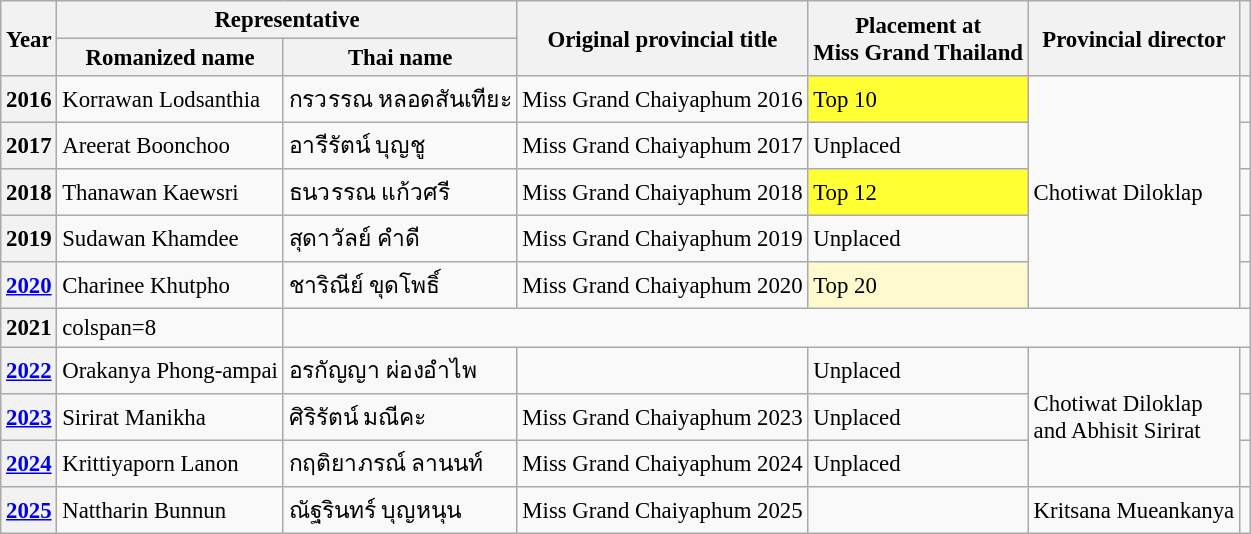<table class="wikitable defaultcenter col2left col3left col6left" style="font-size:95%;">
<tr>
<th rowspan=2>Year</th>
<th colspan=2>Representative</th>
<th rowspan=2>Original provincial title</th>
<th rowspan=2>Placement at<br>Miss Grand Thailand</th>
<th rowspan=2>Provincial director</th>
<th rowspan=2></th>
</tr>
<tr>
<th>Romanized name</th>
<th>Thai name</th>
</tr>
<tr>
<th>2016</th>
<td>Korrawan Lodsanthia</td>
<td>กรวรรณ หลอดสันเทียะ</td>
<td>Miss Grand Chaiyaphum 2016</td>
<td bgcolor=#FFFF33>Top 10</td>
<td rowspan=5>Chotiwat Diloklap</td>
<td></td>
</tr>
<tr>
<th>2017</th>
<td>Areerat Boonchoo</td>
<td>อารีรัตน์ บุญชู</td>
<td>Miss Grand Chaiyaphum 2017</td>
<td>Unplaced</td>
<td></td>
</tr>
<tr>
<th>2018</th>
<td>Thanawan Kaewsri</td>
<td>ธนวรรณ แก้วศรี</td>
<td>Miss Grand Chaiyaphum 2018</td>
<td bgcolor=#FFFF33>Top 12</td>
<td></td>
</tr>
<tr>
<th>2019</th>
<td>Sudawan Khamdee</td>
<td>สุดาวัลย์ คำดี</td>
<td>Miss Grand Chaiyaphum 2019</td>
<td>Unplaced</td>
<td></td>
</tr>
<tr>
<th><a href='#'>2020</a></th>
<td>Charinee Khutpho</td>
<td>ชาริณีย์ ขุดโพธิ์</td>
<td>Miss Grand Chaiyaphum 2020</td>
<td bgcolor=#FFFACD>Top 20</td>
<td></td>
</tr>
<tr>
<th>2021</th>
<td>colspan=8 </td>
</tr>
<tr>
<th><a href='#'>2022</a></th>
<td>Orakanya Phong-ampai</td>
<td>อรกัญญา ผ่องอำไพ</td>
<td></td>
<td>Unplaced</td>
<td rowspan=3>Chotiwat Diloklap<br> and Abhisit Sirirat</td>
<td></td>
</tr>
<tr>
<th><a href='#'>2023</a></th>
<td>Sirirat Manikha</td>
<td>ศิริรัตน์ มณีคะ</td>
<td>Miss Grand Chaiyaphum 2023</td>
<td>Unplaced</td>
<td></td>
</tr>
<tr>
<th><a href='#'>2024</a></th>
<td>Krittiyaporn Lanon</td>
<td>กฤติยาภรณ์ ลานนท์</td>
<td>Miss Grand Chaiyaphum 2024</td>
<td>Unplaced</td>
<td></td>
</tr>
<tr>
<th><a href='#'>2025</a></th>
<td>Nattharin Bunnun</td>
<td>ณัฐรินทร์ บุญหนุน</td>
<td>Miss Grand Chaiyaphum 2025</td>
<td></td>
<td>Kritsana Mueankanya</td>
</tr>
</table>
